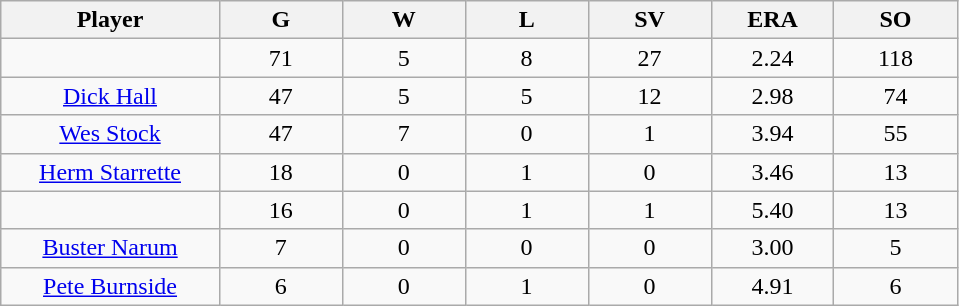<table class="wikitable sortable">
<tr>
<th bgcolor="#DDDDFF" width="16%">Player</th>
<th bgcolor="#DDDDFF" width="9%">G</th>
<th bgcolor="#DDDDFF" width="9%">W</th>
<th bgcolor="#DDDDFF" width="9%">L</th>
<th bgcolor="#DDDDFF" width="9%">SV</th>
<th bgcolor="#DDDDFF" width="9%">ERA</th>
<th bgcolor="#DDDDFF" width="9%">SO</th>
</tr>
<tr align="center">
<td></td>
<td>71</td>
<td>5</td>
<td>8</td>
<td>27</td>
<td>2.24</td>
<td>118</td>
</tr>
<tr align="center">
<td><a href='#'>Dick Hall</a></td>
<td>47</td>
<td>5</td>
<td>5</td>
<td>12</td>
<td>2.98</td>
<td>74</td>
</tr>
<tr align="center">
<td><a href='#'>Wes Stock</a></td>
<td>47</td>
<td>7</td>
<td>0</td>
<td>1</td>
<td>3.94</td>
<td>55</td>
</tr>
<tr align="center">
<td><a href='#'>Herm Starrette</a></td>
<td>18</td>
<td>0</td>
<td>1</td>
<td>0</td>
<td>3.46</td>
<td>13</td>
</tr>
<tr align="center">
<td></td>
<td>16</td>
<td>0</td>
<td>1</td>
<td>1</td>
<td>5.40</td>
<td>13</td>
</tr>
<tr align="center">
<td><a href='#'>Buster Narum</a></td>
<td>7</td>
<td>0</td>
<td>0</td>
<td>0</td>
<td>3.00</td>
<td>5</td>
</tr>
<tr align="center">
<td><a href='#'>Pete Burnside</a></td>
<td>6</td>
<td>0</td>
<td>1</td>
<td>0</td>
<td>4.91</td>
<td>6</td>
</tr>
</table>
